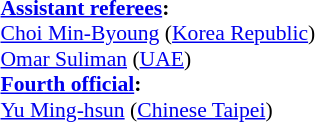<table style="width:50%; font-size:90%;">
<tr>
<td><br><strong><a href='#'>Assistant referees</a>:</strong><br>
<a href='#'>Choi Min-Byoung</a> (<a href='#'>Korea Republic</a>)<br>
<a href='#'>Omar Suliman</a> (<a href='#'>UAE</a>)<br>
<strong><a href='#'>Fourth official</a>:</strong><br>
<a href='#'>Yu Ming-hsun</a> (<a href='#'>Chinese Taipei</a>)</td>
</tr>
</table>
